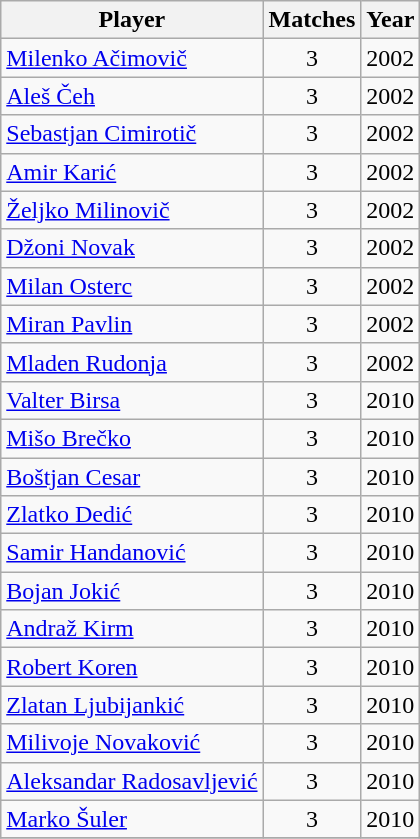<table class="wikitable" style="text-align: left;">
<tr>
<th>Player</th>
<th>Matches</th>
<th>Year</th>
</tr>
<tr>
<td><a href='#'>Milenko Ačimovič</a></td>
<td align=center>3</td>
<td>2002</td>
</tr>
<tr>
<td><a href='#'>Aleš Čeh</a></td>
<td align=center>3</td>
<td>2002</td>
</tr>
<tr>
<td><a href='#'>Sebastjan Cimirotič</a></td>
<td align=center>3</td>
<td>2002</td>
</tr>
<tr>
<td><a href='#'>Amir Karić</a></td>
<td align=center>3</td>
<td>2002</td>
</tr>
<tr>
<td><a href='#'>Željko Milinovič</a></td>
<td align=center>3</td>
<td>2002</td>
</tr>
<tr>
<td><a href='#'>Džoni Novak</a></td>
<td align=center>3</td>
<td>2002</td>
</tr>
<tr>
<td><a href='#'>Milan Osterc</a></td>
<td align=center>3</td>
<td>2002</td>
</tr>
<tr>
<td><a href='#'>Miran Pavlin</a></td>
<td align=center>3</td>
<td>2002</td>
</tr>
<tr>
<td><a href='#'>Mladen Rudonja</a></td>
<td align=center>3</td>
<td>2002</td>
</tr>
<tr>
<td><a href='#'>Valter Birsa</a></td>
<td align=center>3</td>
<td>2010</td>
</tr>
<tr>
<td><a href='#'>Mišo Brečko</a></td>
<td align=center>3</td>
<td>2010</td>
</tr>
<tr>
<td><a href='#'>Boštjan Cesar</a></td>
<td align=center>3</td>
<td>2010</td>
</tr>
<tr>
<td><a href='#'>Zlatko Dedić</a></td>
<td align=center>3</td>
<td>2010</td>
</tr>
<tr>
<td><a href='#'>Samir Handanović</a></td>
<td align=center>3</td>
<td>2010</td>
</tr>
<tr>
<td><a href='#'>Bojan Jokić</a></td>
<td align=center>3</td>
<td>2010</td>
</tr>
<tr>
<td><a href='#'>Andraž Kirm</a></td>
<td align=center>3</td>
<td>2010</td>
</tr>
<tr>
<td><a href='#'>Robert Koren</a></td>
<td align=center>3</td>
<td>2010</td>
</tr>
<tr>
<td><a href='#'>Zlatan Ljubijankić</a></td>
<td align=center>3</td>
<td>2010</td>
</tr>
<tr>
<td><a href='#'>Milivoje Novaković</a></td>
<td align=center>3</td>
<td>2010</td>
</tr>
<tr>
<td><a href='#'>Aleksandar Radosavljević</a></td>
<td align=center>3</td>
<td>2010</td>
</tr>
<tr>
<td><a href='#'>Marko Šuler</a></td>
<td align=center>3</td>
<td>2010</td>
</tr>
<tr>
</tr>
</table>
